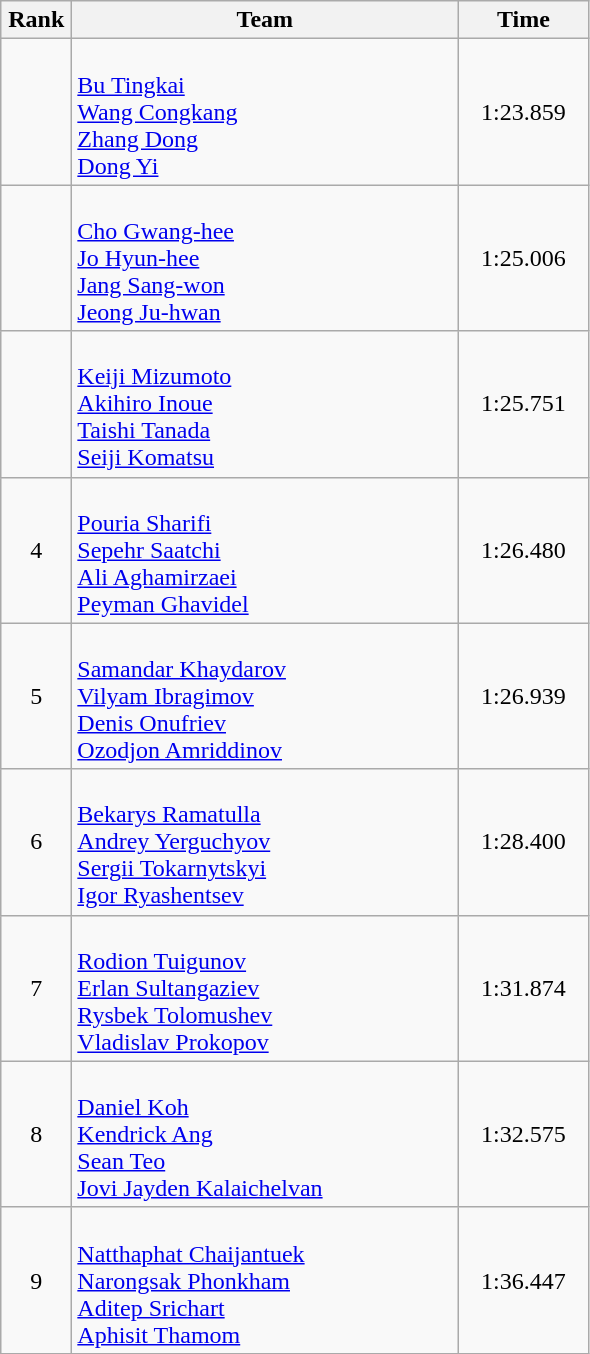<table class=wikitable style="text-align:center">
<tr>
<th width=40>Rank</th>
<th width=250>Team</th>
<th width=80>Time</th>
</tr>
<tr>
<td></td>
<td align=left><br><a href='#'>Bu Tingkai</a><br><a href='#'>Wang Congkang</a><br><a href='#'>Zhang Dong</a><br><a href='#'>Dong Yi</a></td>
<td>1:23.859</td>
</tr>
<tr>
<td></td>
<td align=left><br><a href='#'>Cho Gwang-hee</a><br><a href='#'>Jo Hyun-hee</a><br><a href='#'>Jang Sang-won</a><br><a href='#'>Jeong Ju-hwan</a></td>
<td>1:25.006</td>
</tr>
<tr>
<td></td>
<td align=left><br><a href='#'>Keiji Mizumoto</a><br><a href='#'>Akihiro Inoue</a><br><a href='#'>Taishi Tanada</a><br><a href='#'>Seiji Komatsu</a></td>
<td>1:25.751</td>
</tr>
<tr>
<td>4</td>
<td align=left><br><a href='#'>Pouria Sharifi</a><br><a href='#'>Sepehr Saatchi</a><br><a href='#'>Ali Aghamirzaei</a><br><a href='#'>Peyman Ghavidel</a></td>
<td>1:26.480</td>
</tr>
<tr>
<td>5</td>
<td align=left><br><a href='#'>Samandar Khaydarov</a><br><a href='#'>Vilyam Ibragimov</a><br><a href='#'>Denis Onufriev</a><br><a href='#'>Ozodjon Amriddinov</a></td>
<td>1:26.939</td>
</tr>
<tr>
<td>6</td>
<td align=left><br><a href='#'>Bekarys Ramatulla</a><br><a href='#'>Andrey Yerguchyov</a><br><a href='#'>Sergii Tokarnytskyi</a><br><a href='#'>Igor Ryashentsev</a></td>
<td>1:28.400</td>
</tr>
<tr>
<td>7</td>
<td align=left><br><a href='#'>Rodion Tuigunov</a><br><a href='#'>Erlan Sultangaziev</a><br><a href='#'>Rysbek Tolomushev</a><br><a href='#'>Vladislav Prokopov</a></td>
<td>1:31.874</td>
</tr>
<tr>
<td>8</td>
<td align=left><br><a href='#'>Daniel Koh</a><br><a href='#'>Kendrick Ang</a><br><a href='#'>Sean Teo</a><br><a href='#'>Jovi Jayden Kalaichelvan</a></td>
<td>1:32.575</td>
</tr>
<tr>
<td>9</td>
<td align=left><br><a href='#'>Natthaphat Chaijantuek</a><br><a href='#'>Narongsak Phonkham</a><br><a href='#'>Aditep Srichart</a><br><a href='#'>Aphisit Thamom</a></td>
<td>1:36.447</td>
</tr>
</table>
